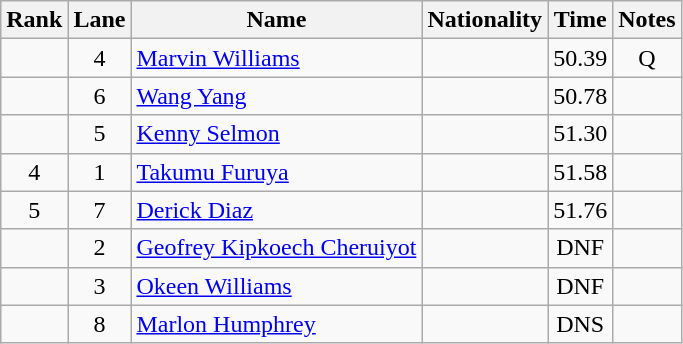<table class="wikitable sortable" style="text-align:center">
<tr>
<th>Rank</th>
<th>Lane</th>
<th>Name</th>
<th>Nationality</th>
<th>Time</th>
<th>Notes</th>
</tr>
<tr>
<td></td>
<td>4</td>
<td align=left><a href='#'>Marvin Williams</a></td>
<td align=left></td>
<td>50.39</td>
<td>Q </td>
</tr>
<tr>
<td></td>
<td>6</td>
<td align=left><a href='#'>Wang Yang</a></td>
<td align=left></td>
<td>50.78</td>
<td></td>
</tr>
<tr>
<td></td>
<td>5</td>
<td align=left><a href='#'>Kenny Selmon</a></td>
<td align=left></td>
<td>51.30</td>
<td></td>
</tr>
<tr>
<td>4</td>
<td>1</td>
<td align=left><a href='#'>Takumu Furuya</a></td>
<td align=left></td>
<td>51.58</td>
<td></td>
</tr>
<tr>
<td>5</td>
<td>7</td>
<td align=left><a href='#'>Derick Diaz</a></td>
<td align=left></td>
<td>51.76</td>
<td></td>
</tr>
<tr>
<td></td>
<td>2</td>
<td align=left><a href='#'>Geofrey Kipkoech Cheruiyot</a></td>
<td align=left></td>
<td>DNF</td>
<td></td>
</tr>
<tr>
<td></td>
<td>3</td>
<td align=left><a href='#'>Okeen Williams</a></td>
<td align=left></td>
<td>DNF</td>
<td></td>
</tr>
<tr>
<td></td>
<td>8</td>
<td align=left><a href='#'>Marlon Humphrey</a></td>
<td align=left></td>
<td>DNS</td>
<td></td>
</tr>
</table>
